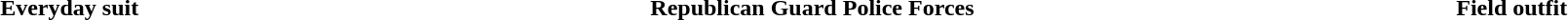<table border="0" cellpadding="1" cellspacing="0" style="width:100%; text-align:center">
<tr>
<th></th>
<th></th>
<th></th>
</tr>
<tr>
<th>Everyday suit</th>
<th>Republican Guard Police Forces</th>
<th>Field outfit</th>
</tr>
</table>
